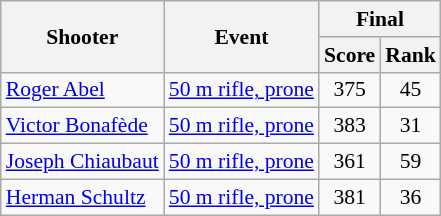<table class=wikitable style="font-size:90%">
<tr>
<th rowspan=2>Shooter</th>
<th rowspan=2>Event</th>
<th colspan=2>Final</th>
</tr>
<tr>
<th>Score</th>
<th>Rank</th>
</tr>
<tr>
<td><a href='#'>Roger Abel</a></td>
<td><a href='#'>50 m rifle, prone</a></td>
<td align=center>375</td>
<td align=center>45</td>
</tr>
<tr>
<td><a href='#'>Victor Bonafède</a></td>
<td><a href='#'>50 m rifle, prone</a></td>
<td align=center>383</td>
<td align=center>31</td>
</tr>
<tr>
<td><a href='#'>Joseph Chiaubaut</a></td>
<td><a href='#'>50 m rifle, prone</a></td>
<td align=center>361</td>
<td align=center>59</td>
</tr>
<tr>
<td><a href='#'>Herman Schultz</a></td>
<td><a href='#'>50 m rifle, prone</a></td>
<td align=center>381</td>
<td align=center>36</td>
</tr>
</table>
